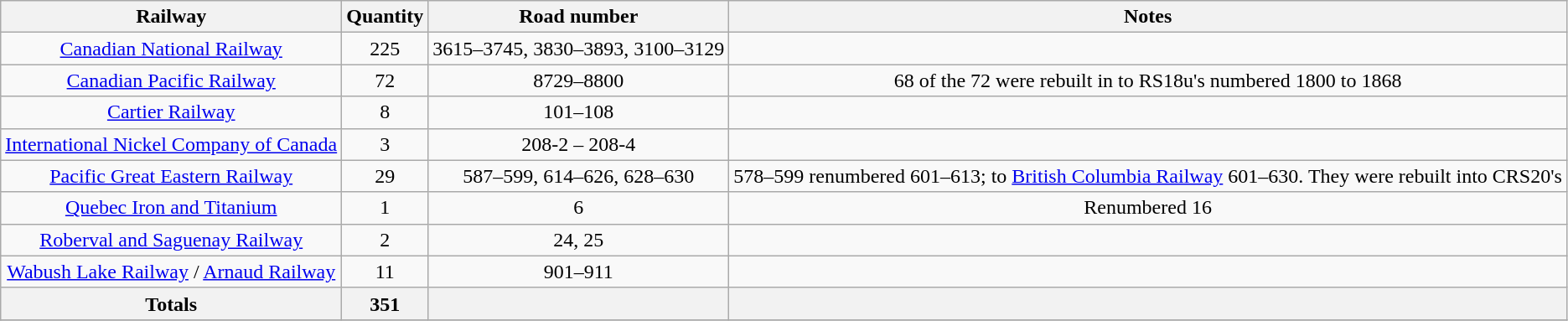<table class="wikitable" style="text-align:center">
<tr>
<th>Railway</th>
<th>Quantity</th>
<th>Road number</th>
<th>Notes</th>
</tr>
<tr>
<td><a href='#'>Canadian National Railway</a></td>
<td>225</td>
<td>3615–3745, 3830–3893, 3100–3129</td>
<td></td>
</tr>
<tr>
<td><a href='#'>Canadian Pacific Railway</a></td>
<td>72</td>
<td>8729–8800</td>
<td>68 of the 72 were rebuilt in to RS18u's numbered 1800 to 1868</td>
</tr>
<tr>
<td><a href='#'>Cartier Railway</a></td>
<td>8</td>
<td>101–108</td>
<td></td>
</tr>
<tr>
<td><a href='#'>International Nickel Company of Canada</a></td>
<td>3</td>
<td>208-2 – 208-4</td>
<td></td>
</tr>
<tr>
<td><a href='#'>Pacific Great Eastern Railway</a></td>
<td>29</td>
<td>587–599, 614–626, 628–630</td>
<td>578–599 renumbered 601–613; to <a href='#'>British Columbia Railway</a> 601–630. They were rebuilt into CRS20's</td>
</tr>
<tr>
<td><a href='#'>Quebec Iron and Titanium</a></td>
<td>1</td>
<td>6</td>
<td>Renumbered 16</td>
</tr>
<tr>
<td><a href='#'>Roberval and Saguenay Railway</a></td>
<td>2</td>
<td>24, 25</td>
<td></td>
</tr>
<tr>
<td><a href='#'>Wabush Lake Railway</a> / <a href='#'>Arnaud Railway</a></td>
<td>11</td>
<td>901–911</td>
<td></td>
</tr>
<tr>
<th>Totals</th>
<th>351</th>
<th></th>
<th></th>
</tr>
<tr>
</tr>
</table>
